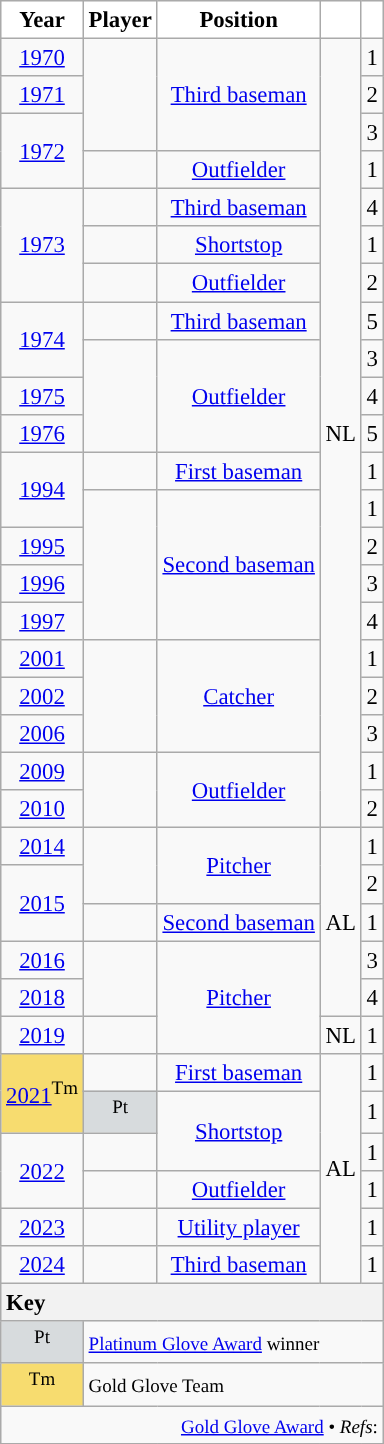<table class="wikitable sortable plainrowheaders" style="text-align:center; font-size:95%">
<tr>
<th scope="col" style="background-color:#ffffff; border-top:#">Year</th>
<th scope="col" style="background-color:#ffffff; border-top:#">Player</th>
<th scope="col" style="background-color:#ffffff; border-top:#">Position</th>
<th scope="col" style="background-color:#ffffff; border-top:#"></th>
<th scope="col" style="background-color:#ffffff; border-top:#"></th>
</tr>
<tr>
<td style="text-align:center"><a href='#'>1970</a></td>
<td rowspan="3"></td>
<td rowspan="3"><a href='#'>Third baseman</a></td>
<td rowspan="21">NL</td>
<td>1</td>
</tr>
<tr>
<td style="text-align:center"><a href='#'>1971</a></td>
<td>2</td>
</tr>
<tr>
<td style="text-align:center" rowspan="2"><a href='#'>1972</a></td>
<td>3</td>
</tr>
<tr>
<td></td>
<td><a href='#'>Outfielder</a></td>
<td>1</td>
</tr>
<tr>
<td style="text-align:center" rowspan="3"><a href='#'>1973</a></td>
<td></td>
<td><a href='#'>Third baseman</a></td>
<td>4</td>
</tr>
<tr>
<td></td>
<td><a href='#'>Shortstop</a></td>
<td>1</td>
</tr>
<tr>
<td></td>
<td><a href='#'>Outfielder</a></td>
<td>2</td>
</tr>
<tr>
<td style="text-align:center" rowspan="2"><a href='#'>1974</a></td>
<td></td>
<td><a href='#'>Third baseman</a></td>
<td>5</td>
</tr>
<tr>
<td rowspan="3"></td>
<td rowspan="3"><a href='#'>Outfielder</a></td>
<td>3</td>
</tr>
<tr>
<td style="text-align:center"><a href='#'>1975</a></td>
<td>4</td>
</tr>
<tr>
<td style="text-align:center"><a href='#'>1976</a></td>
<td>5</td>
</tr>
<tr>
<td style="text-align:center" rowspan="2"><a href='#'>1994</a></td>
<td></td>
<td><a href='#'>First baseman</a></td>
<td>1</td>
</tr>
<tr>
<td rowspan="4"></td>
<td rowspan="4"><a href='#'>Second baseman</a></td>
<td>1</td>
</tr>
<tr>
<td style="text-align:center"><a href='#'>1995</a></td>
<td>2</td>
</tr>
<tr>
<td style="text-align:center"><a href='#'>1996</a></td>
<td>3</td>
</tr>
<tr>
<td style="text-align:center"><a href='#'>1997</a></td>
<td>4</td>
</tr>
<tr>
<td style="text-align:center"><a href='#'>2001</a></td>
<td rowspan="3"></td>
<td rowspan="3"><a href='#'>Catcher</a></td>
<td>1</td>
</tr>
<tr>
<td style="text-align:center"><a href='#'>2002</a></td>
<td>2</td>
</tr>
<tr>
<td style="text-align:center"><a href='#'>2006</a></td>
<td>3</td>
</tr>
<tr>
<td style="text-align:center"><a href='#'>2009</a></td>
<td rowspan="2"></td>
<td rowspan="2"><a href='#'>Outfielder</a></td>
<td>1</td>
</tr>
<tr>
<td style="text-align:center"><a href='#'>2010</a></td>
<td>2</td>
</tr>
<tr>
<td style="text-align:center"><a href='#'>2014</a></td>
<td rowspan="2"></td>
<td rowspan="2"><a href='#'>Pitcher</a></td>
<td rowspan="5">AL</td>
<td>1</td>
</tr>
<tr>
<td style="text-align:center" rowspan="2"><a href='#'>2015</a></td>
<td>2</td>
</tr>
<tr>
<td style="text-align:center"></td>
<td style="text-align:center"><a href='#'>Second baseman</a></td>
<td>1</td>
</tr>
<tr>
<td style="text-align:center"><a href='#'>2016</a></td>
<td rowspan="2"></td>
<td rowspan="3"><a href='#'>Pitcher</a></td>
<td>3</td>
</tr>
<tr>
<td style="text-align:center"><a href='#'>2018</a></td>
<td>4</td>
</tr>
<tr>
<td style="text-align:center"><a href='#'>2019</a></td>
<td></td>
<td>NL</td>
<td>1</td>
</tr>
<tr>
<td style="text-align:center" rowspan="2" bgcolor="#F7DC6F"><a href='#'>2021</a><sup>Tm</sup></td>
<td></td>
<td><a href='#'>First baseman</a></td>
<td rowspan="6">AL</td>
<td>1</td>
</tr>
<tr>
<td bgcolor="#D7DBDD"><sup>Pt</sup></td>
<td rowspan="2"><a href='#'>Shortstop</a></td>
<td>1</td>
</tr>
<tr>
<td style="text-align:center" rowspan="2"><a href='#'>2022</a></td>
<td></td>
<td>1</td>
</tr>
<tr>
<td></td>
<td><a href='#'>Outfielder</a></td>
<td>1</td>
</tr>
<tr>
<td style="text-align:center"><a href='#'>2023</a></td>
<td></td>
<td><a href='#'>Utility player</a></td>
<td>1</td>
</tr>
<tr>
<td style="text-align:center"><a href='#'>2024</a></td>
<td></td>
<td><a href='#'>Third baseman</a></td>
<td>1</td>
</tr>
<tr class="sortbottom">
<th colspan="5" style="text-align:left">Key</th>
</tr>
<tr class="sortbottom">
<td style="text-align:center"; bgcolor="#D7DBDD"><sup>Pt</sup></td>
<td style="text-align:left"; colspan="4"><small><a href='#'>Platinum Glove Award</a> winner</small></td>
</tr>
<tr class="sortbottom">
<td style="text-align:center"; bgcolor="#F7DC6F"><sup>Tm</sup></td>
<td style="text-align:left"; colspan="4"><small>Gold Glove Team</small></td>
</tr>
<tr class="sortbottom">
<td style="text-align:right"; colspan="5"><small><a href='#'>Gold Glove Award</a> • <em>Refs</em>:</small></td>
</tr>
<tr>
</tr>
</table>
